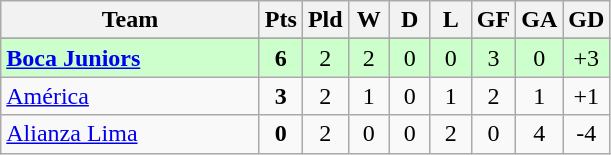<table class=wikitable style="text-align:center">
<tr>
<th width=165>Team</th>
<th width=20>Pts</th>
<th width=20>Pld</th>
<th width=20>W</th>
<th width=20>D</th>
<th width=20>L</th>
<th width=20>GF</th>
<th width=20>GA</th>
<th width=20>GD</th>
</tr>
<tr>
</tr>
<tr>
</tr>
<tr style="background:#ccffcc;">
<td style="text-align:left;"><strong><a href='#'>Boca Juniors</a></strong></td>
<td><strong>6</strong></td>
<td>2</td>
<td>2</td>
<td>0</td>
<td>0</td>
<td>3</td>
<td>0</td>
<td>+3</td>
</tr>
<tr>
<td style="text-align:left;"><a href='#'>América</a></td>
<td><strong>3</strong></td>
<td>2</td>
<td>1</td>
<td>0</td>
<td>1</td>
<td>2</td>
<td>1</td>
<td>+1</td>
</tr>
<tr>
<td style="text-align:left;"><a href='#'>Alianza Lima</a></td>
<td><strong>0</strong></td>
<td>2</td>
<td>0</td>
<td>0</td>
<td>2</td>
<td>0</td>
<td>4</td>
<td>-4</td>
</tr>
</table>
